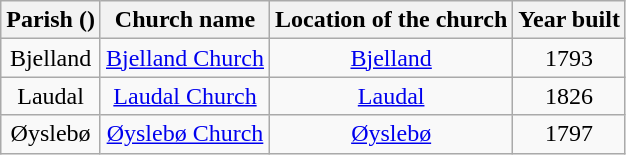<table class="wikitable" style="text-align:center">
<tr>
<th>Parish ()</th>
<th>Church name</th>
<th>Location of the church</th>
<th>Year built</th>
</tr>
<tr>
<td rowspan="1">Bjelland</td>
<td><a href='#'>Bjelland Church</a></td>
<td><a href='#'>Bjelland</a></td>
<td>1793</td>
</tr>
<tr>
<td rowspan="1">Laudal</td>
<td><a href='#'>Laudal Church</a></td>
<td><a href='#'>Laudal</a></td>
<td>1826</td>
</tr>
<tr>
<td rowspan="1">Øyslebø</td>
<td><a href='#'>Øyslebø Church</a></td>
<td><a href='#'>Øyslebø</a></td>
<td>1797</td>
</tr>
</table>
